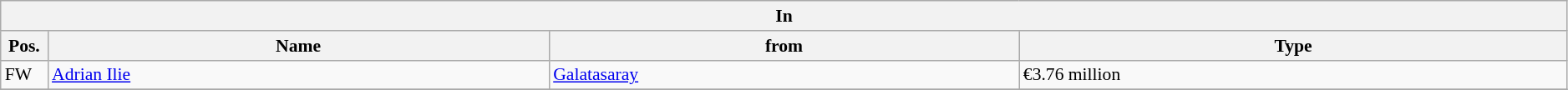<table class="wikitable" style="font-size:90%;width:99%;">
<tr>
<th colspan="4">In</th>
</tr>
<tr>
<th width=3%>Pos.</th>
<th width=32%>Name</th>
<th width=30%>from</th>
<th width=35%>Type</th>
</tr>
<tr>
<td>FW</td>
<td><a href='#'>Adrian Ilie</a></td>
<td><a href='#'>Galatasaray</a></td>
<td>€3.76 million</td>
</tr>
<tr>
</tr>
</table>
